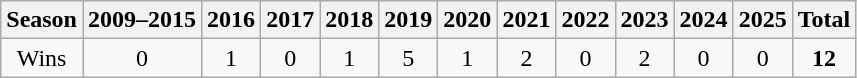<table class=wikitable>
<tr style=background:#ffc>
<th>Season</th>
<th>2009–2015</th>
<th>2016</th>
<th>2017</th>
<th>2018</th>
<th>2019</th>
<th>2020</th>
<th>2021</th>
<th>2022</th>
<th>2023</th>
<th>2024</th>
<th>2025</th>
<th>Total</th>
</tr>
<tr align=center>
<td>Wins</td>
<td>0</td>
<td>1</td>
<td>0</td>
<td>1</td>
<td>5</td>
<td>1</td>
<td>2</td>
<td>0</td>
<td>2</td>
<td>0</td>
<td>0</td>
<td><strong>12</strong></td>
</tr>
</table>
